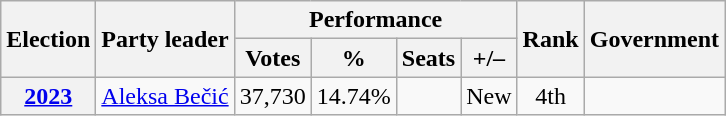<table class=wikitable style="text-align:center">
<tr>
<th rowspan="2"><strong>Election</strong></th>
<th rowspan="2">Party leader</th>
<th colspan="4" scope="col">Performance</th>
<th rowspan="2">Rank</th>
<th rowspan="2">Government</th>
</tr>
<tr>
<th>Votes</th>
<th>%</th>
<th>Seats</th>
<th>+/–</th>
</tr>
<tr>
<th><a href='#'>2023</a></th>
<td><a href='#'>Aleksa Bečić</a></td>
<td>37,730</td>
<td>14.74%</td>
<td></td>
<td>New</td>
<td>4th</td>
<td></td>
</tr>
</table>
